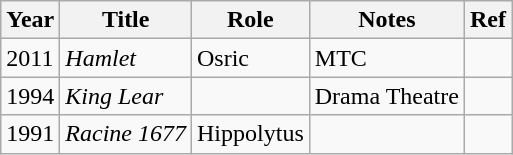<table class="wikitable">
<tr>
<th>Year</th>
<th>Title</th>
<th>Role</th>
<th>Notes</th>
<th>Ref</th>
</tr>
<tr>
<td>2011</td>
<td><em>Hamlet</em></td>
<td>Osric</td>
<td>MTC</td>
<td></td>
</tr>
<tr>
<td>1994</td>
<td><em>King Lear</em></td>
<td></td>
<td>Drama Theatre</td>
<td></td>
</tr>
<tr>
<td>1991</td>
<td><em>Racine 1677</em></td>
<td>Hippolytus</td>
<td></td>
<td></td>
</tr>
</table>
